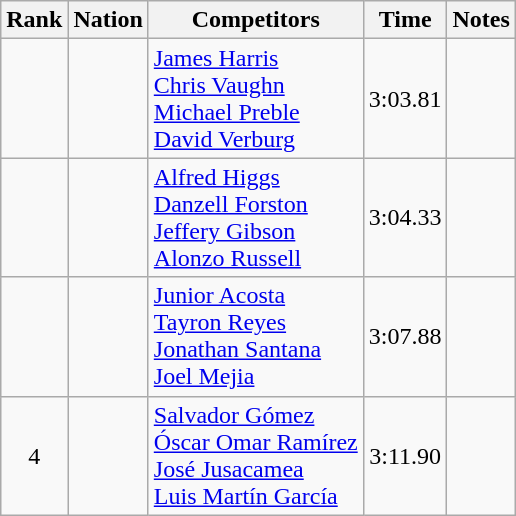<table class="wikitable sortable" style="text-align:center">
<tr>
<th>Rank</th>
<th>Nation</th>
<th>Competitors</th>
<th>Time</th>
<th>Notes</th>
</tr>
<tr>
<td></td>
<td align=left></td>
<td align=left><a href='#'>James Harris</a><br><a href='#'>Chris Vaughn</a><br><a href='#'>Michael Preble</a><br><a href='#'>David Verburg</a></td>
<td>3:03.81</td>
<td></td>
</tr>
<tr>
<td></td>
<td align=left></td>
<td align=left><a href='#'>Alfred Higgs</a><br><a href='#'>Danzell Forston</a><br><a href='#'>Jeffery Gibson</a><br><a href='#'>Alonzo Russell</a></td>
<td>3:04.33</td>
<td></td>
</tr>
<tr>
<td></td>
<td align=left></td>
<td align=left><a href='#'>Junior Acosta</a><br><a href='#'>Tayron Reyes</a><br><a href='#'>Jonathan Santana</a><br><a href='#'>Joel Mejia</a></td>
<td>3:07.88</td>
<td></td>
</tr>
<tr>
<td>4</td>
<td align=left></td>
<td align=left><a href='#'>Salvador Gómez</a><br><a href='#'>Óscar Omar Ramírez</a><br><a href='#'>José Jusacamea</a><br><a href='#'>Luis Martín García</a></td>
<td>3:11.90</td>
<td></td>
</tr>
</table>
